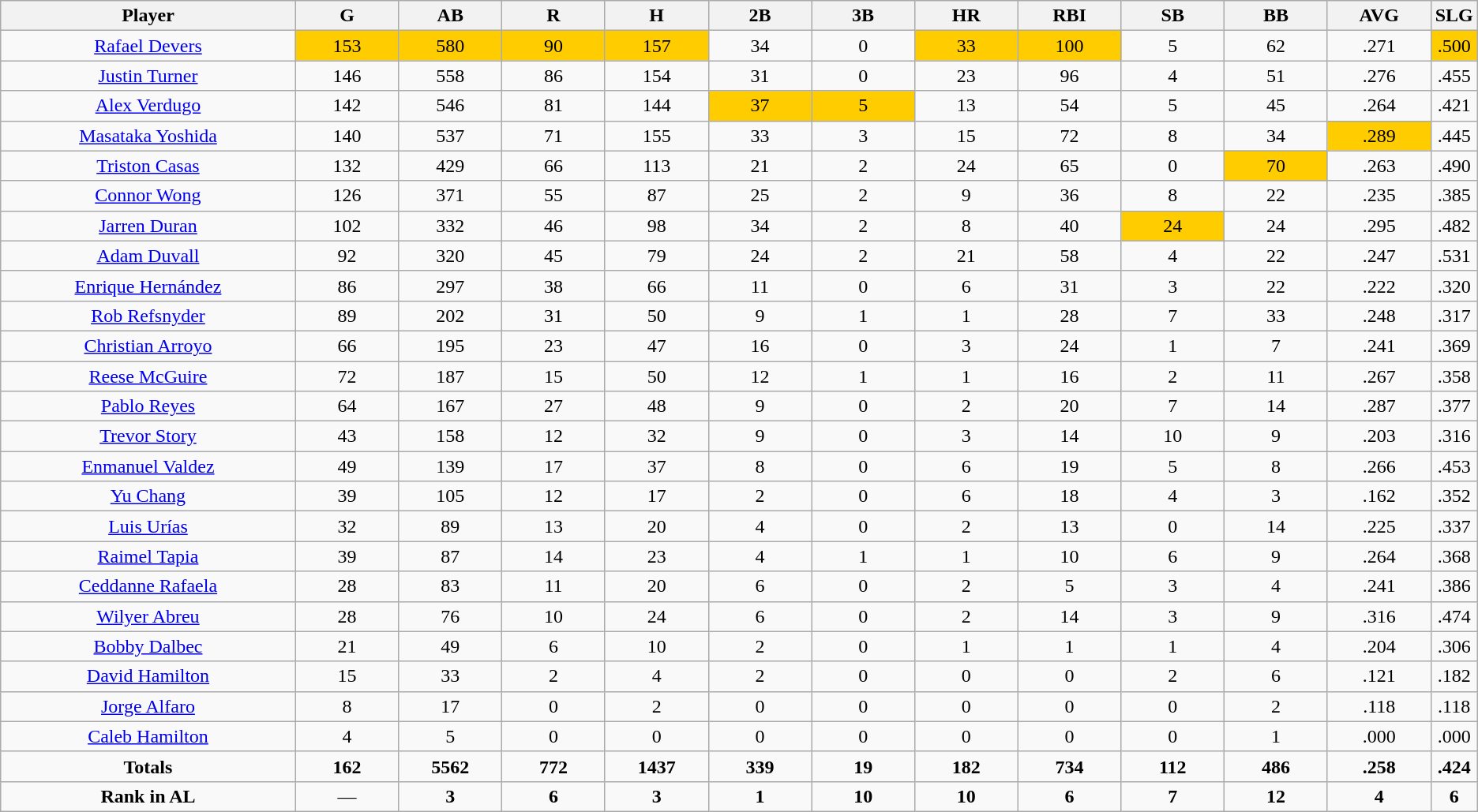<table class=wikitable style="text-align:center">
<tr>
<th bgcolor=#DDDDFF; width="20%">Player</th>
<th bgcolor=#DDDDFF; width="7%">G</th>
<th bgcolor=#DDDDFF; width="7%">AB</th>
<th bgcolor=#DDDDFF; width="7%">R</th>
<th bgcolor=#DDDDFF; width="7%">H</th>
<th bgcolor=#DDDDFF; width="7%">2B</th>
<th bgcolor=#DDDDFF; width="7%">3B</th>
<th bgcolor=#DDDDFF; width="7%">HR</th>
<th bgcolor=#DDDDFF; width="7%">RBI</th>
<th bgcolor=#DDDDFF; width="7%">SB</th>
<th bgcolor=#DDDDFF; width="7%">BB</th>
<th bgcolor=#DDDDFF; width="7%">AVG</th>
<th bgcolor=#DDDDFF; width="7%">SLG</th>
</tr>
<tr>
<td><a href='#'>Rafael Devers</a></td>
<td bgcolor=#ffcc00>153</td>
<td bgcolor=#ffcc00>580</td>
<td bgcolor=#ffcc00>90</td>
<td bgcolor=#ffcc00>157</td>
<td>34</td>
<td>0</td>
<td bgcolor=#ffcc00>33</td>
<td bgcolor=#ffcc00>100</td>
<td>5</td>
<td>62</td>
<td>.271</td>
<td bgcolor=#ffcc00>.500</td>
</tr>
<tr>
<td><a href='#'>Justin Turner</a></td>
<td>146</td>
<td>558</td>
<td>86</td>
<td>154</td>
<td>31</td>
<td>0</td>
<td>23</td>
<td>96</td>
<td>4</td>
<td>51</td>
<td>.276</td>
<td>.455</td>
</tr>
<tr>
<td><a href='#'>Alex Verdugo</a></td>
<td>142</td>
<td>546</td>
<td>81</td>
<td>144</td>
<td bgcolor=#ffcc00>37</td>
<td bgcolor=#ffcc00>5</td>
<td>13</td>
<td>54</td>
<td>5</td>
<td>45</td>
<td>.264</td>
<td>.421</td>
</tr>
<tr>
<td><a href='#'>Masataka Yoshida</a></td>
<td>140</td>
<td>537</td>
<td>71</td>
<td>155</td>
<td>33</td>
<td>3</td>
<td>15</td>
<td>72</td>
<td>8</td>
<td>34</td>
<td bgcolor=#ffcc00>.289</td>
<td>.445</td>
</tr>
<tr>
<td><a href='#'>Triston Casas</a></td>
<td>132</td>
<td>429</td>
<td>66</td>
<td>113</td>
<td>21</td>
<td>2</td>
<td>24</td>
<td>65</td>
<td>0</td>
<td bgcolor=#ffcc00>70</td>
<td>.263</td>
<td>.490</td>
</tr>
<tr>
<td><a href='#'>Connor Wong</a></td>
<td>126</td>
<td>371</td>
<td>55</td>
<td>87</td>
<td>25</td>
<td>2</td>
<td>9</td>
<td>36</td>
<td>8</td>
<td>22</td>
<td>.235</td>
<td>.385</td>
</tr>
<tr>
<td><a href='#'>Jarren Duran</a></td>
<td>102</td>
<td>332</td>
<td>46</td>
<td>98</td>
<td>34</td>
<td>2</td>
<td>8</td>
<td>40</td>
<td bgcolor=#ffcc00>24</td>
<td>24</td>
<td>.295</td>
<td>.482</td>
</tr>
<tr>
<td><a href='#'>Adam Duvall</a></td>
<td>92</td>
<td>320</td>
<td>45</td>
<td>79</td>
<td>24</td>
<td>2</td>
<td>21</td>
<td>58</td>
<td>4</td>
<td>22</td>
<td>.247</td>
<td>.531</td>
</tr>
<tr>
<td><a href='#'>Enrique Hernández</a></td>
<td>86</td>
<td>297</td>
<td>38</td>
<td>66</td>
<td>11</td>
<td>0</td>
<td>6</td>
<td>31</td>
<td>3</td>
<td>22</td>
<td>.222</td>
<td>.320</td>
</tr>
<tr>
<td><a href='#'>Rob Refsnyder</a></td>
<td>89</td>
<td>202</td>
<td>31</td>
<td>50</td>
<td>9</td>
<td>1</td>
<td>1</td>
<td>28</td>
<td>7</td>
<td>33</td>
<td>.248</td>
<td>.317</td>
</tr>
<tr>
<td><a href='#'>Christian Arroyo</a></td>
<td>66</td>
<td>195</td>
<td>23</td>
<td>47</td>
<td>16</td>
<td>0</td>
<td>3</td>
<td>24</td>
<td>1</td>
<td>7</td>
<td>.241</td>
<td>.369</td>
</tr>
<tr>
<td><a href='#'>Reese McGuire</a></td>
<td>72</td>
<td>187</td>
<td>15</td>
<td>50</td>
<td>12</td>
<td>1</td>
<td>1</td>
<td>16</td>
<td>2</td>
<td>11</td>
<td>.267</td>
<td>.358</td>
</tr>
<tr>
<td><a href='#'>Pablo Reyes</a></td>
<td>64</td>
<td>167</td>
<td>27</td>
<td>48</td>
<td>9</td>
<td>0</td>
<td>2</td>
<td>20</td>
<td>7</td>
<td>14</td>
<td>.287</td>
<td>.377</td>
</tr>
<tr>
<td><a href='#'>Trevor Story</a></td>
<td>43</td>
<td>158</td>
<td>12</td>
<td>32</td>
<td>9</td>
<td>0</td>
<td>3</td>
<td>14</td>
<td>10</td>
<td>9</td>
<td>.203</td>
<td>.316</td>
</tr>
<tr>
<td><a href='#'>Enmanuel Valdez</a></td>
<td>49</td>
<td>139</td>
<td>17</td>
<td>37</td>
<td>8</td>
<td>0</td>
<td>6</td>
<td>19</td>
<td>5</td>
<td>8</td>
<td>.266</td>
<td>.453</td>
</tr>
<tr>
<td><a href='#'>Yu Chang</a></td>
<td>39</td>
<td>105</td>
<td>12</td>
<td>17</td>
<td>2</td>
<td>0</td>
<td>6</td>
<td>18</td>
<td>4</td>
<td>3</td>
<td>.162</td>
<td>.352</td>
</tr>
<tr>
<td><a href='#'>Luis Urías</a></td>
<td>32</td>
<td>89</td>
<td>13</td>
<td>20</td>
<td>4</td>
<td>0</td>
<td>2</td>
<td>13</td>
<td>0</td>
<td>14</td>
<td>.225</td>
<td>.337</td>
</tr>
<tr>
<td><a href='#'>Raimel Tapia</a></td>
<td>39</td>
<td>87</td>
<td>14</td>
<td>23</td>
<td>4</td>
<td>1</td>
<td>1</td>
<td>10</td>
<td>6</td>
<td>9</td>
<td>.264</td>
<td>.368</td>
</tr>
<tr>
<td><a href='#'>Ceddanne Rafaela</a></td>
<td>28</td>
<td>83</td>
<td>11</td>
<td>20</td>
<td>6</td>
<td>0</td>
<td>2</td>
<td>5</td>
<td>3</td>
<td>4</td>
<td>.241</td>
<td>.386</td>
</tr>
<tr>
<td><a href='#'>Wilyer Abreu</a></td>
<td>28</td>
<td>76</td>
<td>10</td>
<td>24</td>
<td>6</td>
<td>0</td>
<td>2</td>
<td>14</td>
<td>3</td>
<td>9</td>
<td>.316</td>
<td>.474</td>
</tr>
<tr>
<td><a href='#'>Bobby Dalbec</a></td>
<td>21</td>
<td>49</td>
<td>6</td>
<td>10</td>
<td>2</td>
<td>0</td>
<td>1</td>
<td>1</td>
<td>1</td>
<td>4</td>
<td>.204</td>
<td>.306</td>
</tr>
<tr>
<td><a href='#'>David Hamilton</a></td>
<td>15</td>
<td>33</td>
<td>2</td>
<td>4</td>
<td>2</td>
<td>0</td>
<td>0</td>
<td>0</td>
<td>2</td>
<td>6</td>
<td>.121</td>
<td>.182</td>
</tr>
<tr>
<td><a href='#'>Jorge Alfaro</a></td>
<td>8</td>
<td>17</td>
<td>0</td>
<td>2</td>
<td>0</td>
<td>0</td>
<td>0</td>
<td>0</td>
<td>0</td>
<td>2</td>
<td>.118</td>
<td>.118</td>
</tr>
<tr>
<td><a href='#'>Caleb Hamilton</a></td>
<td>4</td>
<td>5</td>
<td>0</td>
<td>0</td>
<td>0</td>
<td>0</td>
<td>0</td>
<td>0</td>
<td>0</td>
<td>1</td>
<td>.000</td>
<td>.000</td>
</tr>
<tr>
<td><strong>Totals</strong></td>
<td><strong>162</strong></td>
<td><strong>5562</strong></td>
<td><strong>772</strong></td>
<td><strong>1437</strong></td>
<td><strong>339</strong></td>
<td><strong>19</strong></td>
<td><strong>182</strong></td>
<td><strong>734</strong></td>
<td><strong>112</strong></td>
<td><strong>486</strong></td>
<td><strong>.258</strong></td>
<td><strong>.424</strong></td>
</tr>
<tr>
<td><strong>Rank in AL</strong></td>
<td>—</td>
<td><strong>3</strong></td>
<td><strong>6</strong></td>
<td><strong>3</strong></td>
<td><strong>1</strong></td>
<td><strong>10</strong></td>
<td><strong>10</strong></td>
<td><strong>6</strong></td>
<td><strong>7</strong></td>
<td><strong>12</strong></td>
<td><strong>4</strong></td>
<td><strong>6</strong></td>
</tr>
</table>
